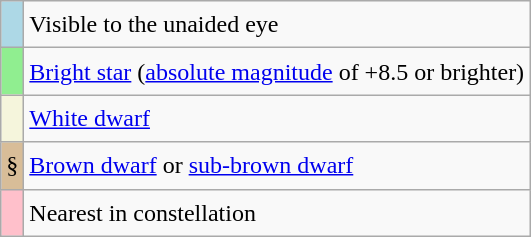<table class="wikitable sortable" style="font-size:1.00em; line-height:1.5em;">
<tr>
<td style="background-color: lightblue"></td>
<td>Visible to the unaided eye</td>
</tr>
<tr>
<td style="background-color: lightgreen"></td>
<td><a href='#'>Bright star</a> (<a href='#'>absolute magnitude</a> of +8.5 or brighter)</td>
</tr>
<tr>
<td style="background-color:#F5F5DC"></td>
<td><a href='#'>White dwarf</a></td>
</tr>
<tr>
<td style="background-color:#D8BD98">§</td>
<td><a href='#'>Brown dwarf</a> or <a href='#'>sub-brown dwarf</a></td>
</tr>
<tr>
<td style="background-color: pink"></td>
<td>Nearest in constellation</td>
</tr>
</table>
